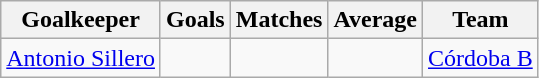<table class="wikitable">
<tr>
<th>Goalkeeper</th>
<th>Goals</th>
<th>Matches</th>
<th>Average</th>
<th>Team</th>
</tr>
<tr>
<td> <a href='#'>Antonio Sillero</a></td>
<td></td>
<td></td>
<td></td>
<td><a href='#'>Córdoba B</a></td>
</tr>
</table>
